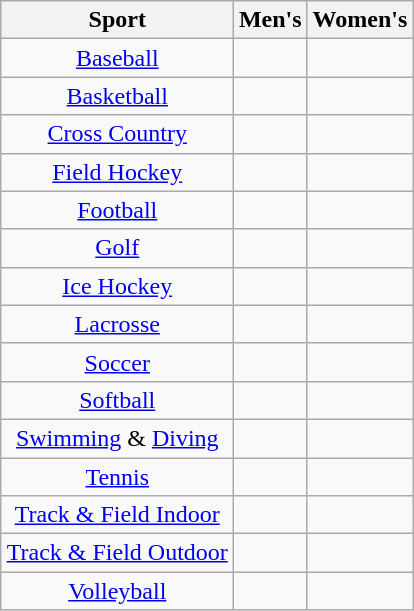<table class="wikitable" style="margin:auto; text-align:center">
<tr>
<th>Sport</th>
<th>Men's</th>
<th>Women's</th>
</tr>
<tr>
<td><a href='#'>Baseball</a></td>
<td></td>
<td></td>
</tr>
<tr>
<td><a href='#'>Basketball</a></td>
<td></td>
<td></td>
</tr>
<tr>
<td><a href='#'>Cross Country</a></td>
<td></td>
<td></td>
</tr>
<tr>
<td><a href='#'>Field Hockey</a></td>
<td></td>
<td></td>
</tr>
<tr>
<td><a href='#'>Football</a></td>
<td></td>
<td></td>
</tr>
<tr>
<td><a href='#'>Golf</a></td>
<td></td>
<td></td>
</tr>
<tr>
<td><a href='#'>Ice Hockey</a></td>
<td></td>
<td></td>
</tr>
<tr>
<td><a href='#'>Lacrosse</a></td>
<td></td>
<td></td>
</tr>
<tr>
<td><a href='#'>Soccer</a></td>
<td></td>
<td></td>
</tr>
<tr>
<td><a href='#'>Softball</a></td>
<td></td>
<td></td>
</tr>
<tr>
<td><a href='#'>Swimming</a> & <a href='#'>Diving</a></td>
<td></td>
<td></td>
</tr>
<tr>
<td><a href='#'>Tennis</a></td>
<td></td>
<td></td>
</tr>
<tr>
<td><a href='#'>Track & Field Indoor</a></td>
<td></td>
<td></td>
</tr>
<tr>
<td><a href='#'>Track & Field Outdoor</a></td>
<td></td>
<td></td>
</tr>
<tr>
<td><a href='#'>Volleyball</a></td>
<td></td>
<td></td>
</tr>
</table>
